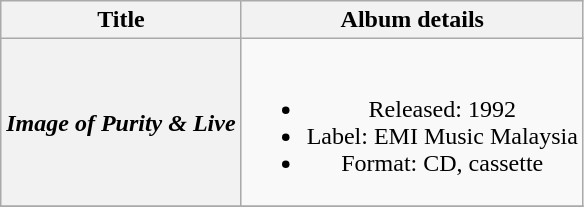<table class="wikitable plainrowheaders" style="text-align:center;">
<tr>
<th scope="col">Title</th>
<th scope="col">Album details</th>
</tr>
<tr>
<th scope="row"><em>Image of Purity & Live</em></th>
<td><br><ul><li>Released: 1992</li><li>Label: EMI Music Malaysia</li><li>Format: CD, cassette</li></ul></td>
</tr>
<tr>
</tr>
</table>
